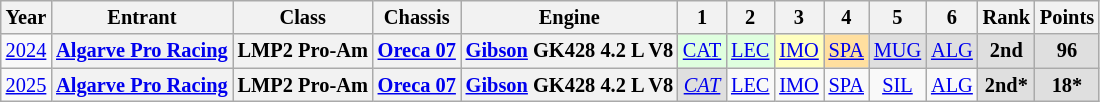<table class="wikitable" style="text-align:center; font-size:85%">
<tr>
<th>Year</th>
<th>Entrant</th>
<th>Class</th>
<th>Chassis</th>
<th>Engine</th>
<th>1</th>
<th>2</th>
<th>3</th>
<th>4</th>
<th>5</th>
<th>6</th>
<th>Rank</th>
<th>Points</th>
</tr>
<tr>
<td><a href='#'>2024</a></td>
<th nowrap><a href='#'>Algarve Pro Racing</a></th>
<th nowrap>LMP2 Pro-Am</th>
<th nowrap><a href='#'>Oreca 07</a></th>
<th nowrap><a href='#'>Gibson</a> GK428 4.2 L V8</th>
<td style="background:#DFFFDF;"><a href='#'>CAT</a><br></td>
<td style="background:#DFFFDF;"><a href='#'>LEC</a><br></td>
<td style="background:#FFFFBF;"><a href='#'>IMO</a><br></td>
<td style="background:#FFDF9F;"><a href='#'>SPA</a><br></td>
<td style="background:#DFDFDF;"><a href='#'>MUG</a><br></td>
<td style="background:#DFDFDF;"><a href='#'>ALG</a><br></td>
<th style="background:#DFDFDF;">2nd</th>
<th style="background:#DFDFDF;">96</th>
</tr>
<tr>
<td><a href='#'>2025</a></td>
<th><a href='#'>Algarve Pro Racing</a></th>
<th>LMP2 Pro-Am</th>
<th><a href='#'>Oreca 07</a></th>
<th><a href='#'>Gibson</a> GK428 4.2 L V8</th>
<td style="background:#DFDFDF;"><em><a href='#'>CAT</a></em><br></td>
<td style="background:#;"><a href='#'>LEC</a><br></td>
<td style="background:#;"><a href='#'>IMO</a><br></td>
<td style="background:#;"><a href='#'>SPA</a><br></td>
<td style="background:#;"><a href='#'>SIL</a><br></td>
<td style="background:#;"><a href='#'>ALG</a><br></td>
<th style="background:#DFDFDF;">2nd*</th>
<th style="background:#DFDFDF;">18*</th>
</tr>
</table>
